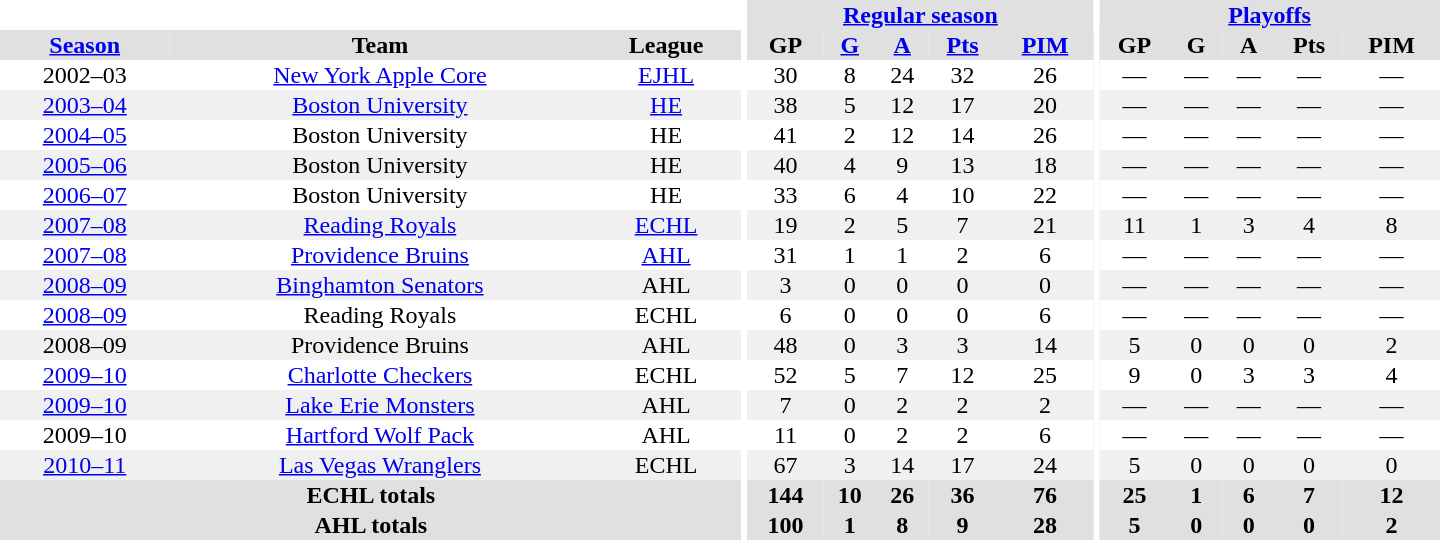<table border="0" cellpadding="1" cellspacing="0" style="text-align:center; width:60em">
<tr bgcolor="#e0e0e0">
<th colspan="3" bgcolor="#ffffff"></th>
<th rowspan="99" bgcolor="#ffffff"></th>
<th colspan="5"><a href='#'>Regular season</a></th>
<th rowspan="99" bgcolor="#ffffff"></th>
<th colspan="5"><a href='#'>Playoffs</a></th>
</tr>
<tr bgcolor="#e0e0e0">
<th><a href='#'>Season</a></th>
<th>Team</th>
<th>League</th>
<th>GP</th>
<th><a href='#'>G</a></th>
<th><a href='#'>A</a></th>
<th><a href='#'>Pts</a></th>
<th><a href='#'>PIM</a></th>
<th>GP</th>
<th>G</th>
<th>A</th>
<th>Pts</th>
<th>PIM</th>
</tr>
<tr>
<td>2002–03</td>
<td><a href='#'>New York Apple Core</a></td>
<td><a href='#'>EJHL</a></td>
<td>30</td>
<td>8</td>
<td>24</td>
<td>32</td>
<td>26</td>
<td>—</td>
<td>—</td>
<td>—</td>
<td>—</td>
<td>—</td>
</tr>
<tr bgcolor="#f0f0f0">
<td><a href='#'>2003–04</a></td>
<td><a href='#'>Boston University</a></td>
<td><a href='#'>HE</a></td>
<td>38</td>
<td>5</td>
<td>12</td>
<td>17</td>
<td>20</td>
<td>—</td>
<td>—</td>
<td>—</td>
<td>—</td>
<td>—</td>
</tr>
<tr>
<td><a href='#'>2004–05</a></td>
<td>Boston University</td>
<td>HE</td>
<td>41</td>
<td>2</td>
<td>12</td>
<td>14</td>
<td>26</td>
<td>—</td>
<td>—</td>
<td>—</td>
<td>—</td>
<td>—</td>
</tr>
<tr bgcolor="#f0f0f0">
<td><a href='#'>2005–06</a></td>
<td>Boston University</td>
<td>HE</td>
<td>40</td>
<td>4</td>
<td>9</td>
<td>13</td>
<td>18</td>
<td>—</td>
<td>—</td>
<td>—</td>
<td>—</td>
<td>—</td>
</tr>
<tr>
<td><a href='#'>2006–07</a></td>
<td>Boston University</td>
<td>HE</td>
<td>33</td>
<td>6</td>
<td>4</td>
<td>10</td>
<td>22</td>
<td>—</td>
<td>—</td>
<td>—</td>
<td>—</td>
<td>—</td>
</tr>
<tr bgcolor="#f0f0f0">
<td><a href='#'>2007–08</a></td>
<td><a href='#'>Reading Royals</a></td>
<td><a href='#'>ECHL</a></td>
<td>19</td>
<td>2</td>
<td>5</td>
<td>7</td>
<td>21</td>
<td>11</td>
<td>1</td>
<td>3</td>
<td>4</td>
<td>8</td>
</tr>
<tr>
<td><a href='#'>2007–08</a></td>
<td><a href='#'>Providence Bruins</a></td>
<td><a href='#'>AHL</a></td>
<td>31</td>
<td>1</td>
<td>1</td>
<td>2</td>
<td>6</td>
<td>—</td>
<td>—</td>
<td>—</td>
<td>—</td>
<td>—</td>
</tr>
<tr bgcolor="#f0f0f0">
<td><a href='#'>2008–09</a></td>
<td><a href='#'>Binghamton Senators</a></td>
<td>AHL</td>
<td>3</td>
<td>0</td>
<td>0</td>
<td>0</td>
<td>0</td>
<td>—</td>
<td>—</td>
<td>—</td>
<td>—</td>
<td>—</td>
</tr>
<tr>
<td><a href='#'>2008–09</a></td>
<td>Reading Royals</td>
<td>ECHL</td>
<td>6</td>
<td>0</td>
<td>0</td>
<td>0</td>
<td>6</td>
<td>—</td>
<td>—</td>
<td>—</td>
<td>—</td>
<td>—</td>
</tr>
<tr bgcolor="#f0f0f0">
<td>2008–09</td>
<td>Providence Bruins</td>
<td>AHL</td>
<td>48</td>
<td>0</td>
<td>3</td>
<td>3</td>
<td>14</td>
<td>5</td>
<td>0</td>
<td>0</td>
<td>0</td>
<td>2</td>
</tr>
<tr>
<td><a href='#'>2009–10</a></td>
<td><a href='#'>Charlotte Checkers</a></td>
<td>ECHL</td>
<td>52</td>
<td>5</td>
<td>7</td>
<td>12</td>
<td>25</td>
<td>9</td>
<td>0</td>
<td>3</td>
<td>3</td>
<td>4</td>
</tr>
<tr bgcolor="#f0f0f0">
<td><a href='#'>2009–10</a></td>
<td><a href='#'>Lake Erie Monsters</a></td>
<td>AHL</td>
<td>7</td>
<td>0</td>
<td>2</td>
<td>2</td>
<td>2</td>
<td>—</td>
<td>—</td>
<td>—</td>
<td>—</td>
<td>—</td>
</tr>
<tr>
<td>2009–10</td>
<td><a href='#'>Hartford Wolf Pack</a></td>
<td>AHL</td>
<td>11</td>
<td>0</td>
<td>2</td>
<td>2</td>
<td>6</td>
<td>—</td>
<td>—</td>
<td>—</td>
<td>—</td>
<td>—</td>
</tr>
<tr bgcolor="#f0f0f0">
<td><a href='#'>2010–11</a></td>
<td><a href='#'>Las Vegas Wranglers</a></td>
<td>ECHL</td>
<td>67</td>
<td>3</td>
<td>14</td>
<td>17</td>
<td>24</td>
<td>5</td>
<td>0</td>
<td>0</td>
<td>0</td>
<td>0</td>
</tr>
<tr bgcolor="#e0e0e0">
<th colspan="3">ECHL totals</th>
<th>144</th>
<th>10</th>
<th>26</th>
<th>36</th>
<th>76</th>
<th>25</th>
<th>1</th>
<th>6</th>
<th>7</th>
<th>12</th>
</tr>
<tr bgcolor="#e0e0e0">
<th colspan="3">AHL totals</th>
<th>100</th>
<th>1</th>
<th>8</th>
<th>9</th>
<th>28</th>
<th>5</th>
<th>0</th>
<th>0</th>
<th>0</th>
<th>2</th>
</tr>
</table>
